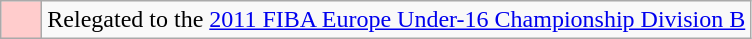<table class="wikitable">
<tr>
<td bgcolor="#ffcccc" width=20px></td>
<td>Relegated to the <a href='#'>2011 FIBA Europe Under-16 Championship Division B</a></td>
</tr>
</table>
